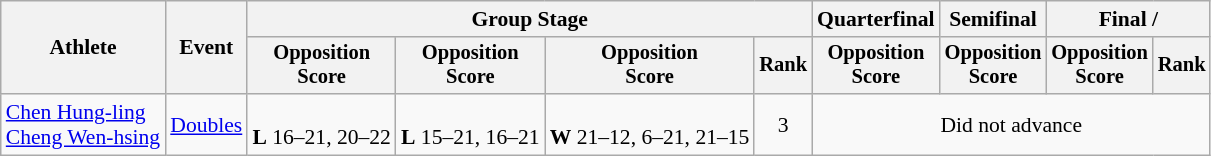<table class=wikitable style="font-size:90%">
<tr>
<th rowspan=2>Athlete</th>
<th rowspan=2>Event</th>
<th colspan=4>Group Stage</th>
<th>Quarterfinal</th>
<th>Semifinal</th>
<th colspan=2>Final / </th>
</tr>
<tr style="font-size:95%">
<th>Opposition<br>Score</th>
<th>Opposition<br>Score</th>
<th>Opposition<br>Score</th>
<th>Rank</th>
<th>Opposition<br>Score</th>
<th>Opposition<br>Score</th>
<th>Opposition<br>Score</th>
<th>Rank</th>
</tr>
<tr align=center>
<td align=left><a href='#'>Chen Hung-ling</a><br><a href='#'>Cheng Wen-hsing</a></td>
<td align=left><a href='#'>Doubles</a></td>
<td><br><strong>L</strong> 16–21, 20–22</td>
<td><br><strong>L</strong> 15–21, 16–21</td>
<td><br><strong>W</strong> 21–12, 6–21, 21–15</td>
<td>3</td>
<td colspan=4>Did not advance</td>
</tr>
</table>
